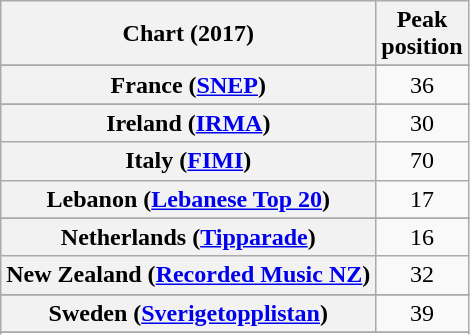<table class="wikitable sortable plainrowheaders" style="text-align:center">
<tr>
<th scope="col">Chart (2017)</th>
<th scope="col">Peak<br> position</th>
</tr>
<tr>
</tr>
<tr>
</tr>
<tr>
</tr>
<tr>
</tr>
<tr>
</tr>
<tr>
</tr>
<tr>
</tr>
<tr>
<th scope="row">France (<a href='#'>SNEP</a>)</th>
<td>36</td>
</tr>
<tr>
</tr>
<tr>
</tr>
<tr>
<th scope="row">Ireland (<a href='#'>IRMA</a>)</th>
<td>30</td>
</tr>
<tr>
<th scope="row">Italy (<a href='#'>FIMI</a>)</th>
<td>70</td>
</tr>
<tr>
<th scope="row">Lebanon (<a href='#'>Lebanese Top 20</a>)</th>
<td>17</td>
</tr>
<tr>
</tr>
<tr>
<th scope="row">Netherlands (<a href='#'>Tipparade</a>)</th>
<td>16</td>
</tr>
<tr>
<th scope="row">New Zealand (<a href='#'>Recorded Music NZ</a>)</th>
<td>32</td>
</tr>
<tr>
</tr>
<tr>
</tr>
<tr>
</tr>
<tr>
</tr>
<tr>
</tr>
<tr>
<th scope="row">Sweden (<a href='#'>Sverigetopplistan</a>)</th>
<td>39</td>
</tr>
<tr>
</tr>
<tr>
</tr>
<tr>
</tr>
<tr>
</tr>
<tr>
</tr>
</table>
